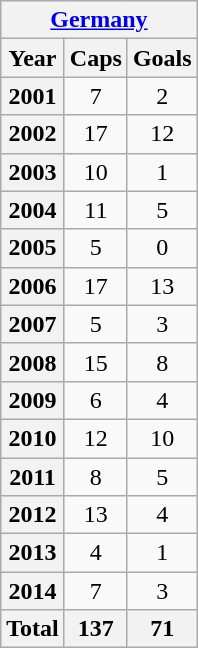<table class="wikitable sortable plainrowheaders" style="text-align:center">
<tr>
<th colspan=8><a href='#'>Germany</a></th>
</tr>
<tr>
<th>Year</th>
<th>Caps</th>
<th>Goals</th>
</tr>
<tr>
<th scope="row">2001</th>
<td>7</td>
<td>2</td>
</tr>
<tr>
<th scope="row">2002</th>
<td>17</td>
<td>12</td>
</tr>
<tr>
<th scope="row">2003</th>
<td>10</td>
<td>1</td>
</tr>
<tr>
<th scope="row">2004</th>
<td>11</td>
<td>5</td>
</tr>
<tr>
<th scope="row">2005</th>
<td>5</td>
<td>0</td>
</tr>
<tr>
<th scope="row">2006</th>
<td>17</td>
<td>13</td>
</tr>
<tr>
<th scope="row">2007</th>
<td>5</td>
<td>3</td>
</tr>
<tr>
<th scope="row">2008</th>
<td>15</td>
<td>8</td>
</tr>
<tr>
<th scope="row">2009</th>
<td>6</td>
<td>4</td>
</tr>
<tr>
<th scope="row">2010</th>
<td>12</td>
<td>10</td>
</tr>
<tr>
<th scope="row">2011</th>
<td>8</td>
<td>5</td>
</tr>
<tr>
<th scope="row">2012</th>
<td>13</td>
<td>4</td>
</tr>
<tr>
<th scope="row">2013</th>
<td>4</td>
<td>1</td>
</tr>
<tr>
<th scope="row">2014</th>
<td>7</td>
<td>3</td>
</tr>
<tr>
<th>Total</th>
<th>137</th>
<th>71</th>
</tr>
</table>
